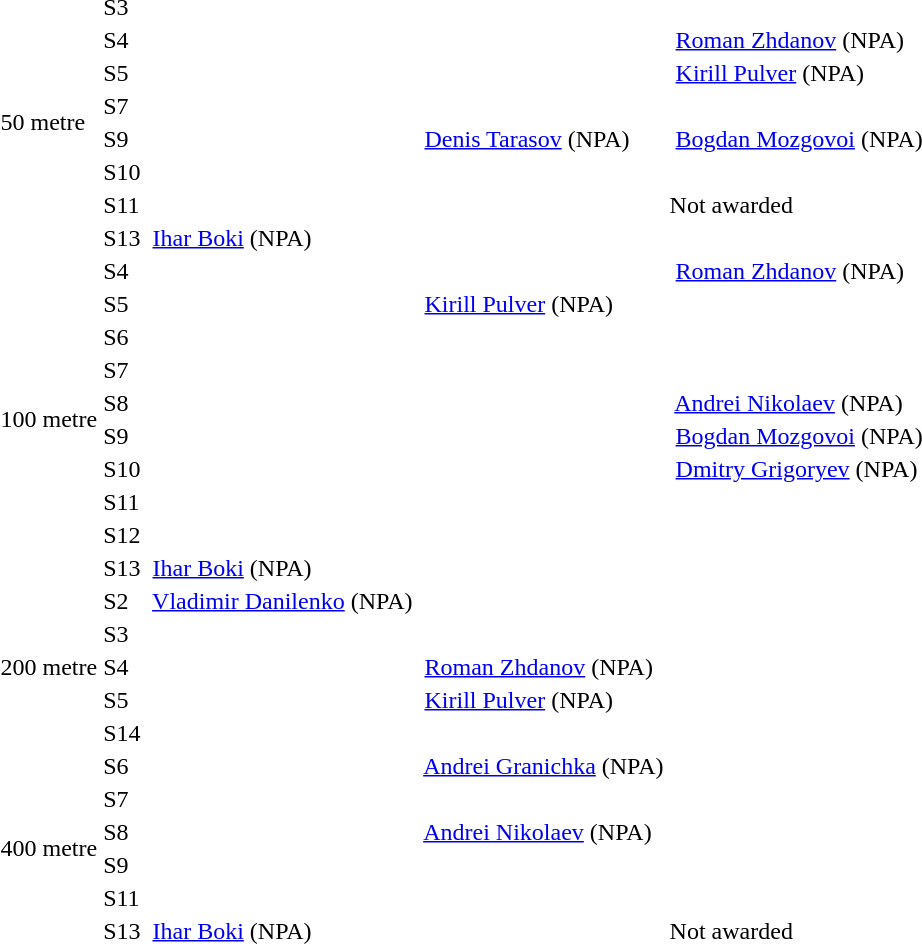<table>
<tr>
<td rowspan=8>50 metre</td>
<td>S3</td>
<td></td>
<td></td>
<td></td>
</tr>
<tr>
<td>S4</td>
<td></td>
<td></td>
<td><span> </span><a href='#'>Roman Zhdanov</a> <span>(<abbr>NPA</abbr>)</span></td>
</tr>
<tr>
<td>S5</td>
<td></td>
<td></td>
<td><span> </span><a href='#'>Kirill Pulver</a> <span>(<abbr>NPA</abbr>)</span></td>
</tr>
<tr>
<td>S7</td>
<td></td>
<td></td>
<td></td>
</tr>
<tr>
<td>S9</td>
<td></td>
<td><span> </span><a href='#'>Denis Tarasov</a> <span>(<abbr>NPA</abbr>)</span></td>
<td><span> </span><a href='#'>Bogdan Mozgovoi</a> <span>(<abbr>NPA</abbr>)</span></td>
</tr>
<tr>
<td>S10</td>
<td></td>
<td></td>
<td></td>
</tr>
<tr>
<td>S11</td>
<td></td>
<td><br></td>
<td>Not awarded</td>
</tr>
<tr>
<td>S13</td>
<td><span> </span><a href='#'>Ihar Boki</a> <span>(<abbr>NPA</abbr>)</span></td>
<td></td>
<td></td>
</tr>
<tr>
<td rowspan=10>100 metre</td>
<td>S4</td>
<td></td>
<td></td>
<td><span> </span><a href='#'>Roman Zhdanov</a> <span>(<abbr>NPA</abbr>)</span></td>
</tr>
<tr>
<td>S5</td>
<td></td>
<td><span> </span><a href='#'>Kirill Pulver</a> <span>(<abbr>NPA</abbr>)</span></td>
<td></td>
</tr>
<tr>
<td>S6</td>
<td></td>
<td></td>
<td></td>
</tr>
<tr>
<td>S7</td>
<td></td>
<td></td>
<td></td>
</tr>
<tr>
<td>S8</td>
<td></td>
<td></td>
<td><span> </span><a href='#'>Andrei Nikolaev</a> <span>(<abbr>NPA</abbr>)</span></td>
</tr>
<tr>
<td>S9</td>
<td></td>
<td></td>
<td><span> </span><a href='#'>Bogdan Mozgovoi</a> <span>(<abbr>NPA</abbr>)</span></td>
</tr>
<tr>
<td>S10</td>
<td></td>
<td></td>
<td><span> </span><a href='#'>Dmitry Grigoryev</a> <span>(<abbr>NPA</abbr>)</span></td>
</tr>
<tr>
<td>S11</td>
<td></td>
<td></td>
<td></td>
</tr>
<tr>
<td>S12</td>
<td></td>
<td></td>
<td></td>
</tr>
<tr>
<td>S13</td>
<td><span> </span><a href='#'>Ihar Boki</a> <span>(<abbr>NPA</abbr>)</span></td>
<td></td>
<td></td>
</tr>
<tr>
<td rowspan=5>200 metre</td>
<td>S2</td>
<td><span> </span><a href='#'>Vladimir Danilenko</a> <span>(<abbr>NPA</abbr>)</span></td>
<td></td>
<td></td>
</tr>
<tr>
<td>S3</td>
<td></td>
<td></td>
<td></td>
</tr>
<tr>
<td>S4</td>
<td></td>
<td><span> </span><a href='#'>Roman Zhdanov</a> <span>(<abbr>NPA</abbr>)</span></td>
<td></td>
</tr>
<tr>
<td>S5</td>
<td></td>
<td><span> </span><a href='#'>Kirill Pulver</a> <span>(<abbr>NPA</abbr>)</span></td>
<td></td>
</tr>
<tr>
<td>S14</td>
<td></td>
<td></td>
<td></td>
</tr>
<tr>
<td rowspan=6>400 metre</td>
<td>S6</td>
<td></td>
<td><span> </span><a href='#'>Andrei Granichka</a> <span>(<abbr>NPA</abbr>)</span></td>
<td></td>
</tr>
<tr>
<td>S7</td>
<td></td>
<td></td>
<td></td>
</tr>
<tr>
<td>S8</td>
<td></td>
<td><span> </span><a href='#'>Andrei Nikolaev</a> <span>(<abbr>NPA</abbr>)</span></td>
<td></td>
</tr>
<tr>
<td>S9</td>
<td></td>
<td></td>
<td></td>
</tr>
<tr>
<td>S11</td>
<td></td>
<td></td>
<td></td>
</tr>
<tr>
<td>S13</td>
<td><span> </span><a href='#'>Ihar Boki</a> <span>(<abbr>NPA</abbr>)</span></td>
<td><br></td>
<td>Not awarded</td>
</tr>
</table>
